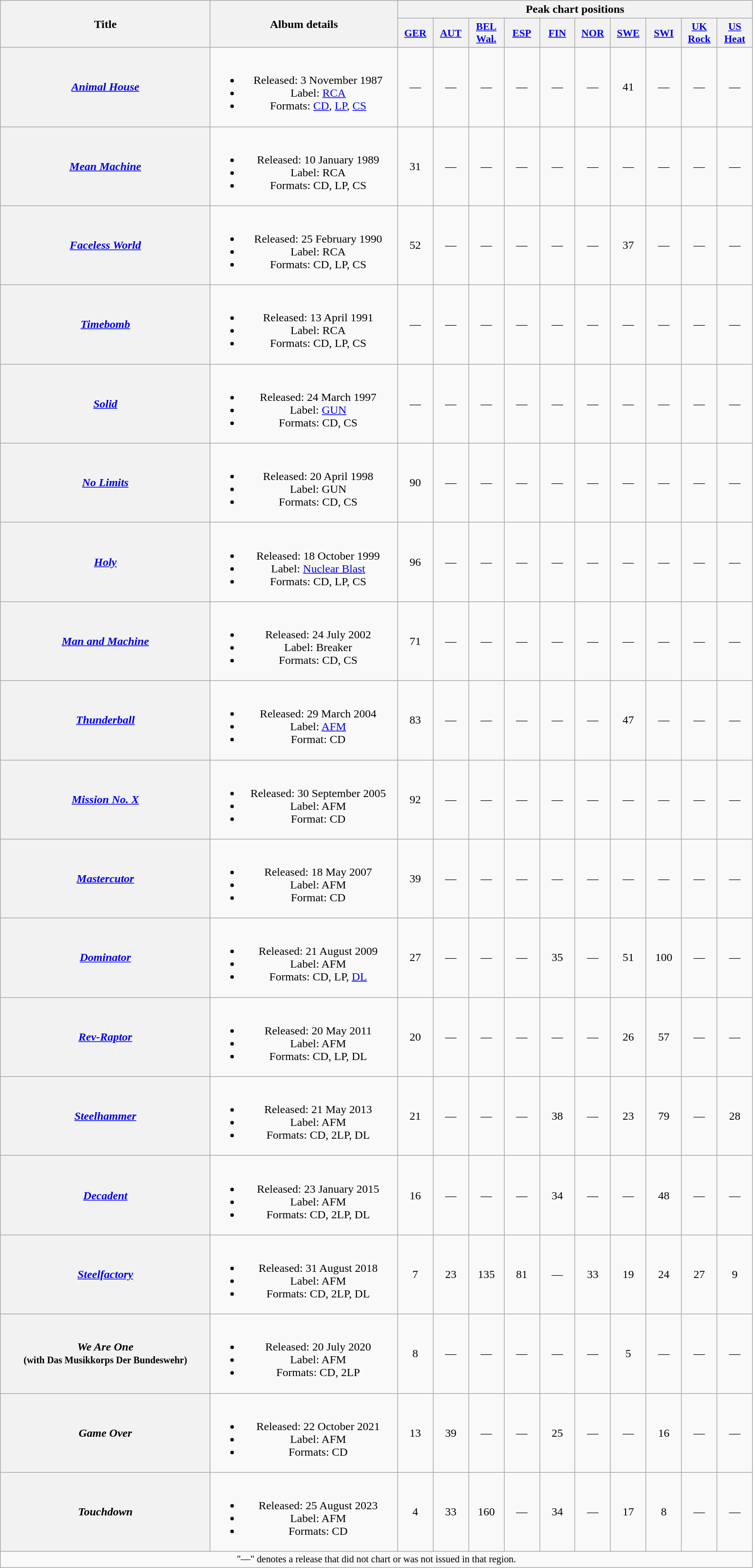<table class="wikitable plainrowheaders" style="text-align:center;">
<tr>
<th scope="col" rowspan="2" style="width:18em;">Title</th>
<th scope="col" rowspan="2" style="width:16em;">Album details</th>
<th scope="col" colspan="10">Peak chart positions</th>
</tr>
<tr>
<th scope="col" style="width:3em;font-size:90%;"><a href='#'>GER</a><br></th>
<th scope="col" style="width:3em;font-size:90%;"><a href='#'>AUT</a><br></th>
<th scope="col" style="width:3em;font-size:90%;"><a href='#'>BEL<br>Wal.</a><br></th>
<th scope="col" style="width:3em;font-size:90%;"><a href='#'>ESP</a><br></th>
<th scope="col" style="width:3em;font-size:90%;"><a href='#'>FIN</a><br></th>
<th scope="col" style="width:3em;font-size:90%;"><a href='#'>NOR</a><br></th>
<th scope="col" style="width:3em;font-size:90%;"><a href='#'>SWE</a><br></th>
<th scope="col" style="width:3em;font-size:90%;"><a href='#'>SWI</a><br></th>
<th scope="col" style="width:3em;font-size:90%;"><a href='#'>UK<br>Rock</a><br></th>
<th scope="col" style="width:3em;font-size:90%;"><a href='#'>US<br>Heat</a><br></th>
</tr>
<tr>
<th scope="row"><em><a href='#'>Animal House</a></em></th>
<td><br><ul><li>Released: 3 November 1987</li><li>Label: <a href='#'>RCA</a></li><li>Formats: <a href='#'>CD</a>, <a href='#'>LP</a>, <a href='#'>CS</a></li></ul></td>
<td>—</td>
<td>—</td>
<td>—</td>
<td>—</td>
<td>—</td>
<td>—</td>
<td>41</td>
<td>—</td>
<td>—</td>
<td>—</td>
</tr>
<tr>
<th scope="row"><em><a href='#'>Mean Machine</a></em></th>
<td><br><ul><li>Released: 10 January 1989</li><li>Label: RCA</li><li>Formats: CD, LP, CS</li></ul></td>
<td>31</td>
<td>—</td>
<td>—</td>
<td>—</td>
<td>—</td>
<td>—</td>
<td>—</td>
<td>—</td>
<td>—</td>
<td>—</td>
</tr>
<tr>
<th scope="row"><em><a href='#'>Faceless World</a></em></th>
<td><br><ul><li>Released: 25 February 1990</li><li>Label: RCA</li><li>Formats: CD, LP, CS</li></ul></td>
<td>52</td>
<td>—</td>
<td>—</td>
<td>—</td>
<td>—</td>
<td>—</td>
<td>37</td>
<td>—</td>
<td>—</td>
<td>—</td>
</tr>
<tr>
<th scope="row"><em><a href='#'>Timebomb</a></em></th>
<td><br><ul><li>Released: 13 April 1991</li><li>Label: RCA</li><li>Formats: CD, LP, CS</li></ul></td>
<td>—</td>
<td>—</td>
<td>—</td>
<td>—</td>
<td>—</td>
<td>—</td>
<td>—</td>
<td>—</td>
<td>—</td>
<td>—</td>
</tr>
<tr>
<th scope="row"><em><a href='#'>Solid</a></em></th>
<td><br><ul><li>Released: 24 March 1997</li><li>Label: <a href='#'>GUN</a></li><li>Formats: CD, CS</li></ul></td>
<td>—</td>
<td>—</td>
<td>—</td>
<td>—</td>
<td>—</td>
<td>—</td>
<td>—</td>
<td>—</td>
<td>—</td>
<td>—</td>
</tr>
<tr>
<th scope="row"><em><a href='#'>No Limits</a></em></th>
<td><br><ul><li>Released: 20 April 1998</li><li>Label: GUN</li><li>Formats: CD, CS</li></ul></td>
<td>90</td>
<td>—</td>
<td>—</td>
<td>—</td>
<td>—</td>
<td>—</td>
<td>—</td>
<td>—</td>
<td>—</td>
<td>—</td>
</tr>
<tr>
<th scope="row"><em><a href='#'>Holy</a></em></th>
<td><br><ul><li>Released: 18 October 1999</li><li>Label: <a href='#'>Nuclear Blast</a></li><li>Formats: CD, LP, CS</li></ul></td>
<td>96</td>
<td>—</td>
<td>—</td>
<td>—</td>
<td>—</td>
<td>—</td>
<td>—</td>
<td>—</td>
<td>—</td>
<td>—</td>
</tr>
<tr>
<th scope="row"><em><a href='#'>Man and Machine</a></em></th>
<td><br><ul><li>Released: 24 July 2002</li><li>Label: Breaker</li><li>Formats: CD, CS</li></ul></td>
<td>71</td>
<td>—</td>
<td>—</td>
<td>—</td>
<td>—</td>
<td>—</td>
<td>—</td>
<td>—</td>
<td>—</td>
<td>—</td>
</tr>
<tr>
<th scope="row"><em><a href='#'>Thunderball</a></em></th>
<td><br><ul><li>Released: 29 March 2004</li><li>Label: <a href='#'>AFM</a></li><li>Format: CD</li></ul></td>
<td>83</td>
<td>—</td>
<td>—</td>
<td>—</td>
<td>—</td>
<td>—</td>
<td>47</td>
<td>—</td>
<td>—</td>
<td>—</td>
</tr>
<tr>
<th scope="row"><em><a href='#'>Mission No. X</a></em></th>
<td><br><ul><li>Released: 30 September 2005</li><li>Label: AFM</li><li>Format: CD</li></ul></td>
<td>92</td>
<td>—</td>
<td>—</td>
<td>—</td>
<td>—</td>
<td>—</td>
<td>—</td>
<td>—</td>
<td>—</td>
<td>—</td>
</tr>
<tr>
<th scope="row"><em><a href='#'>Mastercutor</a></em></th>
<td><br><ul><li>Released: 18 May 2007</li><li>Label: AFM</li><li>Format: CD</li></ul></td>
<td>39</td>
<td>—</td>
<td>—</td>
<td>—</td>
<td>—</td>
<td>—</td>
<td>—</td>
<td>—</td>
<td>—</td>
<td>—</td>
</tr>
<tr>
<th scope="row"><em><a href='#'>Dominator</a></em></th>
<td><br><ul><li>Released: 21 August 2009</li><li>Label: AFM</li><li>Formats: CD, LP, <a href='#'>DL</a></li></ul></td>
<td>27</td>
<td>—</td>
<td>—</td>
<td>—</td>
<td>35</td>
<td>—</td>
<td>51</td>
<td>100</td>
<td>—</td>
<td>—</td>
</tr>
<tr>
<th scope="row"><em><a href='#'>Rev-Raptor</a></em></th>
<td><br><ul><li>Released: 20 May 2011</li><li>Label: AFM</li><li>Formats: CD, LP, DL</li></ul></td>
<td>20</td>
<td>—</td>
<td>—</td>
<td>—</td>
<td>—</td>
<td>—</td>
<td>26</td>
<td>57</td>
<td>—</td>
<td>—</td>
</tr>
<tr>
<th scope="row"><em><a href='#'>Steelhammer</a></em></th>
<td><br><ul><li>Released: 21 May 2013</li><li>Label: AFM</li><li>Formats: CD, 2LP, DL</li></ul></td>
<td>21</td>
<td>—</td>
<td>—</td>
<td>—</td>
<td>38</td>
<td>—</td>
<td>23</td>
<td>79</td>
<td>—</td>
<td>28</td>
</tr>
<tr>
<th scope="row"><em><a href='#'>Decadent</a></em></th>
<td><br><ul><li>Released: 23 January 2015</li><li>Label: AFM</li><li>Formats: CD, 2LP, DL</li></ul></td>
<td>16</td>
<td>—</td>
<td>—</td>
<td>—</td>
<td>34</td>
<td>—</td>
<td>—</td>
<td>48</td>
<td>—</td>
<td>—</td>
</tr>
<tr>
<th scope="row"><em><a href='#'>Steelfactory</a></em></th>
<td><br><ul><li>Released: 31 August 2018</li><li>Label: AFM</li><li>Formats: CD, 2LP, DL</li></ul></td>
<td>7</td>
<td>23</td>
<td>135</td>
<td>81</td>
<td>—</td>
<td>33</td>
<td>19</td>
<td>24</td>
<td>27</td>
<td>9</td>
</tr>
<tr>
<th scope="row"><em>We Are One</em><br><small>(with Das Musikkorps Der Bundeswehr)</small></th>
<td><br><ul><li>Released: 20 July 2020</li><li>Label: AFM</li><li>Formats: CD, 2LP</li></ul></td>
<td>8</td>
<td>—</td>
<td>—</td>
<td>—</td>
<td>—</td>
<td>—</td>
<td>5</td>
<td>—</td>
<td>—</td>
<td>—</td>
</tr>
<tr>
<th scope="row"><em>Game Over</em></th>
<td><br><ul><li>Released: 22 October 2021</li><li>Label: AFM</li><li>Formats: CD</li></ul></td>
<td>13</td>
<td>39</td>
<td>—</td>
<td>—</td>
<td>25</td>
<td>—</td>
<td>—</td>
<td>16</td>
<td>—</td>
<td>—</td>
</tr>
<tr>
<th scope="row"><em>Touchdown</em></th>
<td><br><ul><li>Released: 25 August 2023</li><li>Label: AFM</li><li>Formats: CD</li></ul></td>
<td>4</td>
<td>33</td>
<td>160</td>
<td>—</td>
<td>34<br></td>
<td>—</td>
<td>17<br></td>
<td>8</td>
<td>—</td>
<td>—</td>
</tr>
<tr>
<td align="center" colspan="12" style="font-size: 85%">"—" denotes a release that did not chart or was not issued in that region.</td>
</tr>
</table>
